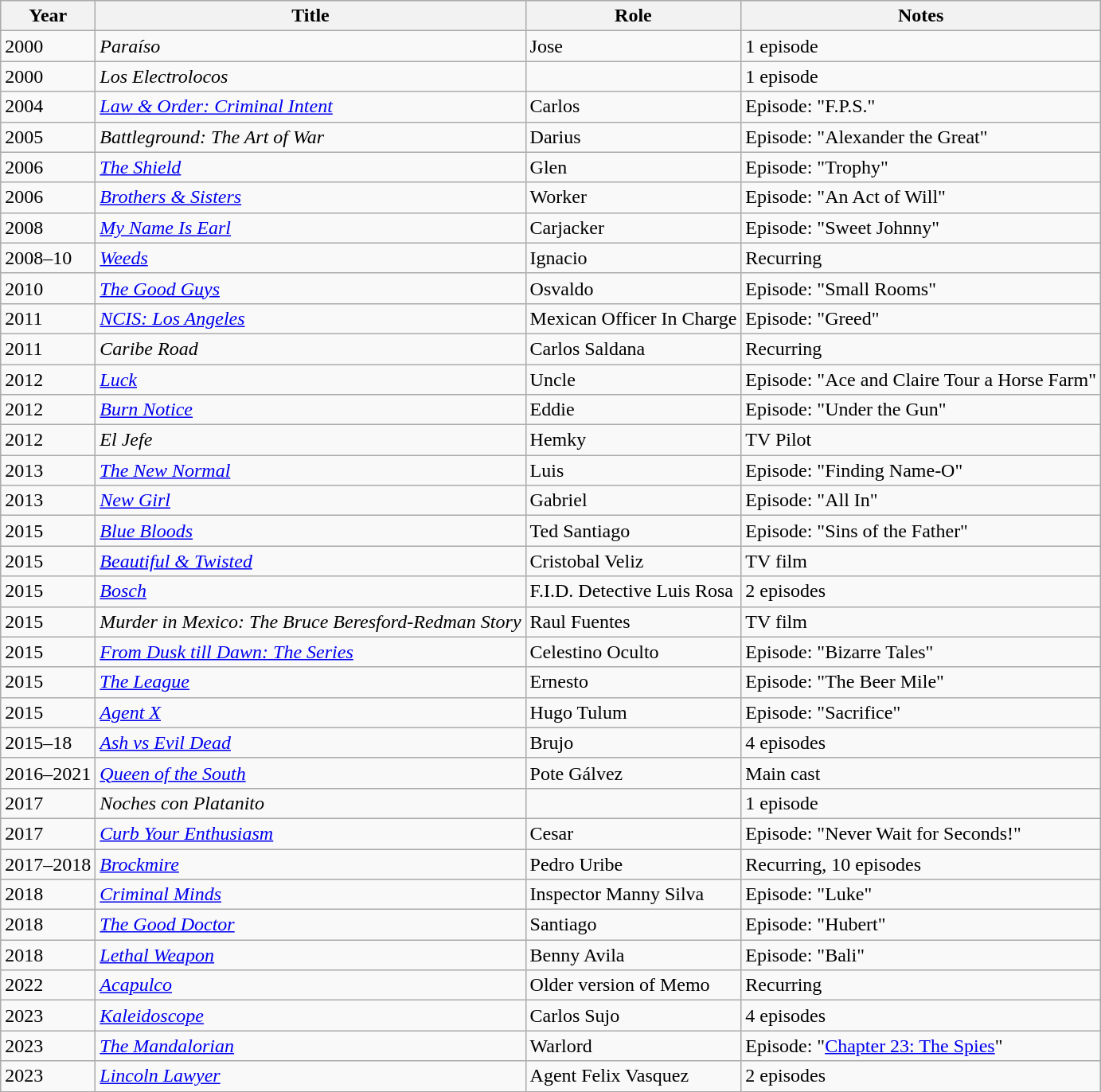<table class="wikitable">
<tr>
<th>Year</th>
<th>Title</th>
<th>Role</th>
<th>Notes</th>
</tr>
<tr>
<td>2000</td>
<td><em>Paraíso</em></td>
<td>Jose</td>
<td>1 episode</td>
</tr>
<tr>
<td>2000</td>
<td><em>Los Electrolocos</em></td>
<td></td>
<td>1 episode</td>
</tr>
<tr>
<td>2004</td>
<td><em><a href='#'>Law & Order: Criminal Intent</a></em></td>
<td>Carlos</td>
<td>Episode: "F.P.S."</td>
</tr>
<tr>
<td>2005</td>
<td><em>Battleground: The Art of War</em></td>
<td>Darius</td>
<td>Episode: "Alexander the Great"</td>
</tr>
<tr>
<td>2006</td>
<td><em><a href='#'>The Shield</a></em></td>
<td>Glen</td>
<td>Episode: "Trophy"</td>
</tr>
<tr>
<td>2006</td>
<td><em><a href='#'>Brothers & Sisters</a></em></td>
<td>Worker</td>
<td>Episode: "An Act of Will"</td>
</tr>
<tr>
<td>2008</td>
<td><em><a href='#'>My Name Is Earl</a></em></td>
<td>Carjacker</td>
<td>Episode: "Sweet Johnny"</td>
</tr>
<tr>
<td>2008–10</td>
<td><em><a href='#'>Weeds</a></em></td>
<td>Ignacio</td>
<td>Recurring</td>
</tr>
<tr>
<td>2010</td>
<td><em><a href='#'>The Good Guys</a></em></td>
<td>Osvaldo</td>
<td>Episode: "Small Rooms"</td>
</tr>
<tr>
<td>2011</td>
<td><em><a href='#'>NCIS: Los Angeles</a></em></td>
<td>Mexican Officer In Charge</td>
<td>Episode: "Greed"</td>
</tr>
<tr>
<td>2011</td>
<td><em>Caribe Road</em></td>
<td>Carlos Saldana</td>
<td>Recurring</td>
</tr>
<tr>
<td>2012</td>
<td><em><a href='#'>Luck</a></em></td>
<td>Uncle</td>
<td>Episode: "Ace and Claire Tour a Horse Farm"</td>
</tr>
<tr>
<td>2012</td>
<td><em><a href='#'>Burn Notice</a></em></td>
<td>Eddie</td>
<td>Episode: "Under the Gun"</td>
</tr>
<tr>
<td>2012</td>
<td><em>El Jefe</em></td>
<td>Hemky</td>
<td>TV Pilot</td>
</tr>
<tr>
<td>2013</td>
<td><em><a href='#'>The New Normal</a></em></td>
<td>Luis</td>
<td>Episode: "Finding Name-O"</td>
</tr>
<tr>
<td>2013</td>
<td><em><a href='#'>New Girl</a></em></td>
<td>Gabriel</td>
<td>Episode: "All In"</td>
</tr>
<tr>
<td>2015</td>
<td><em><a href='#'>Blue Bloods</a></em></td>
<td>Ted Santiago</td>
<td>Episode: "Sins of the Father"</td>
</tr>
<tr>
<td>2015</td>
<td><em><a href='#'>Beautiful & Twisted</a></em></td>
<td>Cristobal Veliz</td>
<td>TV film</td>
</tr>
<tr>
<td>2015</td>
<td><em><a href='#'>Bosch</a></em></td>
<td>F.I.D. Detective Luis Rosa</td>
<td>2 episodes</td>
</tr>
<tr>
<td>2015</td>
<td><em>Murder in Mexico: The Bruce Beresford-Redman Story</em></td>
<td>Raul Fuentes</td>
<td>TV film</td>
</tr>
<tr>
<td>2015</td>
<td><em><a href='#'>From Dusk till Dawn: The Series</a></em></td>
<td>Celestino Oculto</td>
<td>Episode: "Bizarre Tales"</td>
</tr>
<tr>
<td>2015</td>
<td><em><a href='#'>The League</a></em></td>
<td>Ernesto</td>
<td>Episode: "The Beer Mile"</td>
</tr>
<tr>
<td>2015</td>
<td><em><a href='#'>Agent X</a></em></td>
<td>Hugo Tulum</td>
<td>Episode: "Sacrifice"</td>
</tr>
<tr>
<td>2015–18</td>
<td><em><a href='#'>Ash vs Evil Dead</a></em></td>
<td>Brujo</td>
<td>4 episodes</td>
</tr>
<tr>
<td>2016–2021</td>
<td><em><a href='#'>Queen of the South</a></em></td>
<td>Pote Gálvez</td>
<td>Main cast</td>
</tr>
<tr>
<td>2017</td>
<td><em>Noches con Platanito</em></td>
<td></td>
<td>1 episode</td>
</tr>
<tr>
<td>2017</td>
<td><em><a href='#'>Curb Your Enthusiasm</a></em></td>
<td>Cesar</td>
<td>Episode: "Never Wait for Seconds!"</td>
</tr>
<tr>
<td>2017–2018</td>
<td><em><a href='#'>Brockmire</a></em></td>
<td>Pedro Uribe</td>
<td>Recurring, 10 episodes</td>
</tr>
<tr>
<td>2018</td>
<td><em><a href='#'>Criminal Minds</a></em></td>
<td>Inspector Manny Silva</td>
<td>Episode:  "Luke"</td>
</tr>
<tr>
<td>2018</td>
<td><em><a href='#'>The Good Doctor</a></em></td>
<td>Santiago</td>
<td>Episode:  "Hubert"</td>
</tr>
<tr>
<td>2018</td>
<td><em><a href='#'>Lethal Weapon</a></em></td>
<td>Benny Avila</td>
<td>Episode: "Bali"</td>
</tr>
<tr>
<td>2022</td>
<td><em><a href='#'>Acapulco</a></em></td>
<td>Older version of Memo</td>
<td>Recurring</td>
</tr>
<tr>
<td>2023</td>
<td><em><a href='#'>Kaleidoscope</a></em></td>
<td>Carlos Sujo</td>
<td>4 episodes</td>
</tr>
<tr>
<td>2023</td>
<td><em><a href='#'>The Mandalorian</a></em></td>
<td>Warlord</td>
<td>Episode: "<a href='#'>Chapter 23: The Spies</a>"</td>
</tr>
<tr>
<td>2023</td>
<td><em><a href='#'>Lincoln Lawyer</a></em></td>
<td>Agent Felix Vasquez</td>
<td>2 episodes</td>
</tr>
</table>
